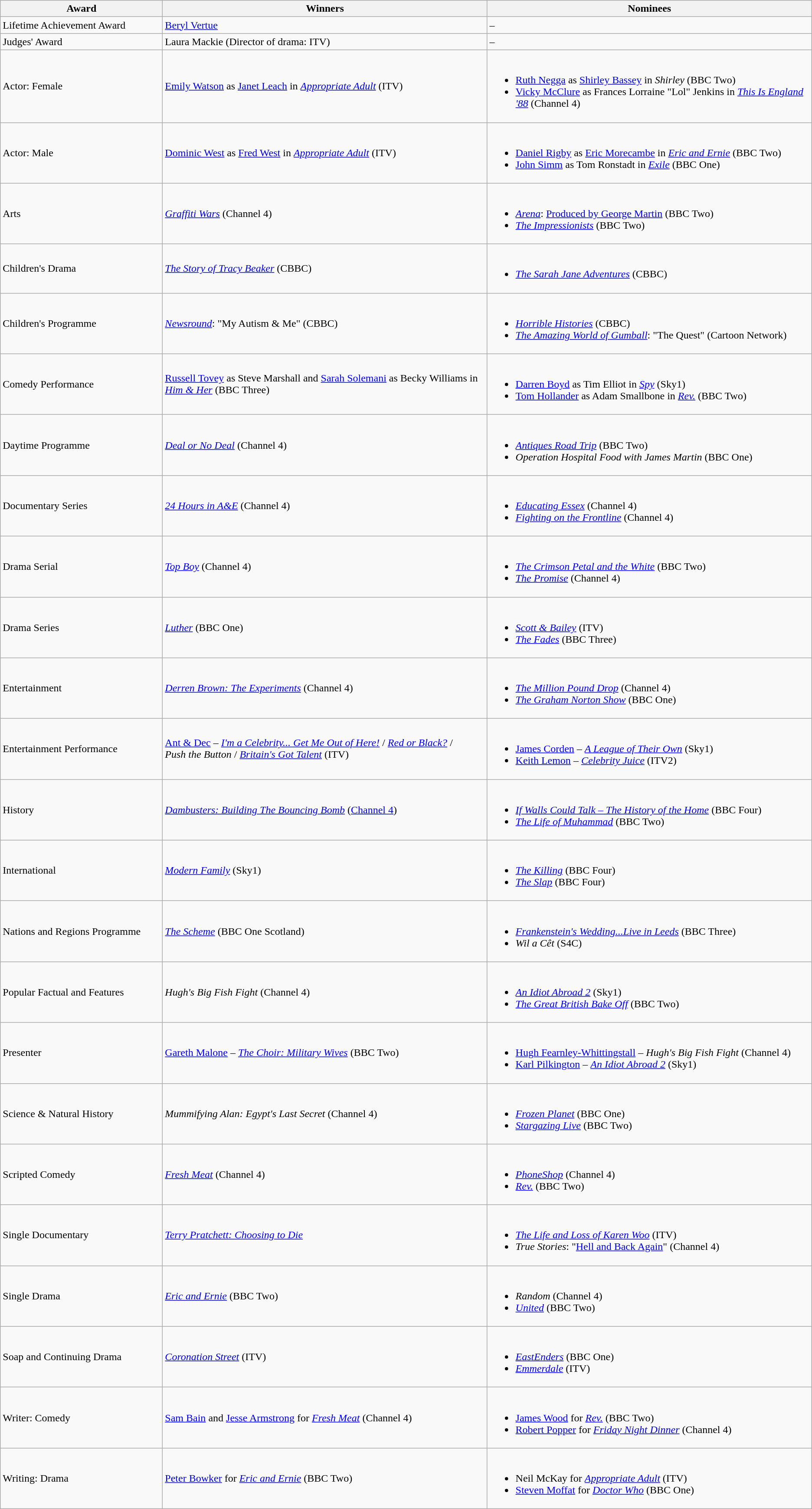<table class="wikitable">
<tr>
<th width="20%">Award</th>
<th width="40%">Winners</th>
<th width="40%">Nominees</th>
</tr>
<tr>
<td>Lifetime Achievement Award</td>
<td><a href='#'>Beryl Vertue</a></td>
<td>–</td>
</tr>
<tr>
<td>Judges' Award</td>
<td>Laura Mackie (Director of drama: ITV)</td>
<td>–</td>
</tr>
<tr>
<td>Actor: Female</td>
<td><a href='#'>Emily Watson</a> as <a href='#'>Janet Leach</a> in <em><a href='#'>Appropriate Adult</a></em> (ITV)</td>
<td><br><ul><li><a href='#'>Ruth Negga</a> as <a href='#'>Shirley Bassey</a> in <em>Shirley</em> (BBC Two)</li><li><a href='#'>Vicky McClure</a> as Frances Lorraine "Lol" Jenkins in <em><a href='#'>This Is England '88</a></em> (Channel 4)</li></ul></td>
</tr>
<tr>
<td>Actor: Male</td>
<td><a href='#'>Dominic West</a> as <a href='#'>Fred West</a> in <em><a href='#'>Appropriate Adult</a></em> (ITV)</td>
<td><br><ul><li><a href='#'>Daniel Rigby</a> as <a href='#'>Eric Morecambe</a> in <em><a href='#'>Eric and Ernie</a></em> (BBC Two)</li><li><a href='#'>John Simm</a> as Tom Ronstadt in <em><a href='#'>Exile</a></em> (BBC One)</li></ul></td>
</tr>
<tr>
<td>Arts</td>
<td><em><a href='#'>Graffiti Wars</a></em> (Channel 4)</td>
<td><br><ul><li><em><a href='#'>Arena</a></em>: <a href='#'>Produced by George Martin</a> (BBC Two)</li><li><em><a href='#'>The Impressionists</a></em> (BBC Two)</li></ul></td>
</tr>
<tr>
<td>Children's Drama</td>
<td><em><a href='#'>The Story of Tracy Beaker</a></em> (CBBC)</td>
<td><br><ul><li><em><a href='#'>The Sarah Jane Adventures</a></em> (CBBC)</li></ul></td>
</tr>
<tr>
<td>Children's Programme</td>
<td><em><a href='#'>Newsround</a></em>: "My Autism & Me" (CBBC)</td>
<td><br><ul><li><em><a href='#'>Horrible Histories</a></em> (CBBC)</li><li><em><a href='#'>The Amazing World of Gumball</a></em>: "The Quest" (Cartoon Network)</li></ul></td>
</tr>
<tr>
<td>Comedy Performance</td>
<td><a href='#'>Russell Tovey</a> as Steve Marshall and <a href='#'>Sarah Solemani</a> as Becky Williams in <em><a href='#'>Him & Her</a></em> (BBC Three)</td>
<td><br><ul><li><a href='#'>Darren Boyd</a> as Tim Elliot in <em><a href='#'>Spy</a></em> (Sky1)</li><li><a href='#'>Tom Hollander</a> as Adam Smallbone in <em><a href='#'>Rev.</a></em> (BBC Two)</li></ul></td>
</tr>
<tr>
<td>Daytime Programme</td>
<td><em><a href='#'>Deal or No Deal</a></em> (Channel 4)</td>
<td><br><ul><li><em><a href='#'>Antiques Road Trip</a></em> (BBC Two)</li><li><em>Operation Hospital Food with James Martin</em> (BBC One)</li></ul></td>
</tr>
<tr>
<td>Documentary Series</td>
<td><em><a href='#'>24 Hours in A&E</a></em> (Channel 4)</td>
<td><br><ul><li><em><a href='#'>Educating Essex</a></em> (Channel 4)</li><li><em><a href='#'>Fighting on the Frontline</a></em> (Channel 4)</li></ul></td>
</tr>
<tr>
<td>Drama Serial</td>
<td><em><a href='#'>Top Boy</a></em> (Channel 4)</td>
<td><br><ul><li><em><a href='#'>The Crimson Petal and the White</a></em> (BBC Two)</li><li><em><a href='#'>The Promise</a></em> (Channel 4)</li></ul></td>
</tr>
<tr>
<td>Drama Series</td>
<td><em><a href='#'>Luther</a></em> (BBC One)</td>
<td><br><ul><li><em><a href='#'>Scott & Bailey</a></em> (ITV)</li><li><em><a href='#'>The Fades</a></em> (BBC Three)</li></ul></td>
</tr>
<tr>
<td>Entertainment</td>
<td><em><a href='#'>Derren Brown: The Experiments</a></em> (Channel 4)</td>
<td><br><ul><li><em><a href='#'>The Million Pound Drop</a></em> (Channel 4)</li><li><em><a href='#'>The Graham Norton Show</a></em> (BBC One)</li></ul></td>
</tr>
<tr>
<td>Entertainment Performance</td>
<td><a href='#'>Ant & Dec</a> – <em><a href='#'>I'm a Celebrity... Get Me Out of Here!</a></em> / <em><a href='#'>Red or Black?</a></em> / <br><em>Push the Button</em> / <em><a href='#'>Britain's Got Talent</a></em> (ITV)</td>
<td><br><ul><li><a href='#'>James Corden</a> – <em><a href='#'>A League of Their Own</a></em> (Sky1)</li><li><a href='#'>Keith Lemon</a> – <em><a href='#'>Celebrity Juice</a></em> (ITV2)</li></ul></td>
</tr>
<tr>
<td>History</td>
<td><em><a href='#'>Dambusters: Building The Bouncing Bomb</a></em> (<a href='#'>Channel 4</a>)</td>
<td><br><ul><li><em><a href='#'>If Walls Could Talk – The History of the Home</a></em> (BBC Four)</li><li><em><a href='#'>The Life of Muhammad</a></em> (BBC Two)</li></ul></td>
</tr>
<tr>
<td>International</td>
<td><em><a href='#'>Modern Family</a></em> (Sky1)</td>
<td><br><ul><li><em><a href='#'>The Killing</a></em> (BBC Four)</li><li><em><a href='#'>The Slap</a></em> (BBC Four)</li></ul></td>
</tr>
<tr>
<td>Nations and Regions Programme</td>
<td><em><a href='#'>The Scheme</a></em> (BBC One Scotland)</td>
<td><br><ul><li><em><a href='#'>Frankenstein's Wedding...Live in Leeds</a></em> (BBC Three)</li><li><em>Wil a Cêt</em> (S4C)</li></ul></td>
</tr>
<tr>
<td>Popular Factual and Features</td>
<td><em>Hugh's Big Fish Fight</em> (Channel 4)</td>
<td><br><ul><li><em><a href='#'>An Idiot Abroad 2</a></em> (Sky1)</li><li><em><a href='#'>The Great British Bake Off</a></em> (BBC Two)</li></ul></td>
</tr>
<tr>
<td>Presenter</td>
<td><a href='#'>Gareth Malone</a> – <em><a href='#'>The Choir: Military Wives</a></em> (BBC Two)</td>
<td><br><ul><li><a href='#'>Hugh Fearnley-Whittingstall</a> – <em>Hugh's Big Fish Fight</em> (Channel 4)</li><li><a href='#'>Karl Pilkington</a> – <em><a href='#'>An Idiot Abroad 2</a></em> (Sky1)</li></ul></td>
</tr>
<tr>
<td>Science & Natural History</td>
<td><em>Mummifying Alan: Egypt's Last Secret</em> (Channel 4)</td>
<td><br><ul><li><em><a href='#'>Frozen Planet</a></em> (BBC One)</li><li><em><a href='#'>Stargazing Live</a></em> (BBC Two)</li></ul></td>
</tr>
<tr>
<td>Scripted Comedy</td>
<td><em><a href='#'>Fresh Meat</a></em> (Channel 4)</td>
<td><br><ul><li><em><a href='#'>PhoneShop</a></em> (Channel 4)</li><li><em><a href='#'>Rev.</a></em> (BBC Two)</li></ul></td>
</tr>
<tr>
<td>Single Documentary</td>
<td><em><a href='#'>Terry Pratchett: Choosing to Die</a></em></td>
<td><br><ul><li><em><a href='#'>The Life and Loss of Karen Woo</a></em> (ITV)</li><li><em>True Stories</em>: "<a href='#'>Hell and Back Again</a>" (Channel 4)</li></ul></td>
</tr>
<tr>
<td>Single Drama</td>
<td><em><a href='#'>Eric and Ernie</a></em> (BBC Two)</td>
<td><br><ul><li><em>Random</em> (Channel 4)</li><li><em><a href='#'>United</a></em> (BBC Two)</li></ul></td>
</tr>
<tr>
<td>Soap and Continuing Drama</td>
<td><em><a href='#'>Coronation Street</a></em> (ITV)</td>
<td><br><ul><li><em><a href='#'>EastEnders</a></em> (BBC One)</li><li><em><a href='#'>Emmerdale</a></em> (ITV)</li></ul></td>
</tr>
<tr>
<td>Writer: Comedy</td>
<td><a href='#'>Sam Bain</a> and <a href='#'>Jesse Armstrong</a> for <em><a href='#'>Fresh Meat</a></em> (Channel 4)</td>
<td><br><ul><li><a href='#'>James Wood</a> for <em><a href='#'>Rev.</a></em> (BBC Two)</li><li><a href='#'>Robert Popper</a> for <em><a href='#'>Friday Night Dinner</a></em> (Channel 4)</li></ul></td>
</tr>
<tr>
<td>Writing: Drama</td>
<td><a href='#'>Peter Bowker</a> for <em><a href='#'>Eric and Ernie</a></em> (BBC Two)</td>
<td><br><ul><li>Neil McKay for <em><a href='#'>Appropriate Adult</a></em> (ITV)</li><li><a href='#'>Steven Moffat</a> for <em><a href='#'>Doctor Who</a></em> (BBC One)</li></ul></td>
</tr>
</table>
